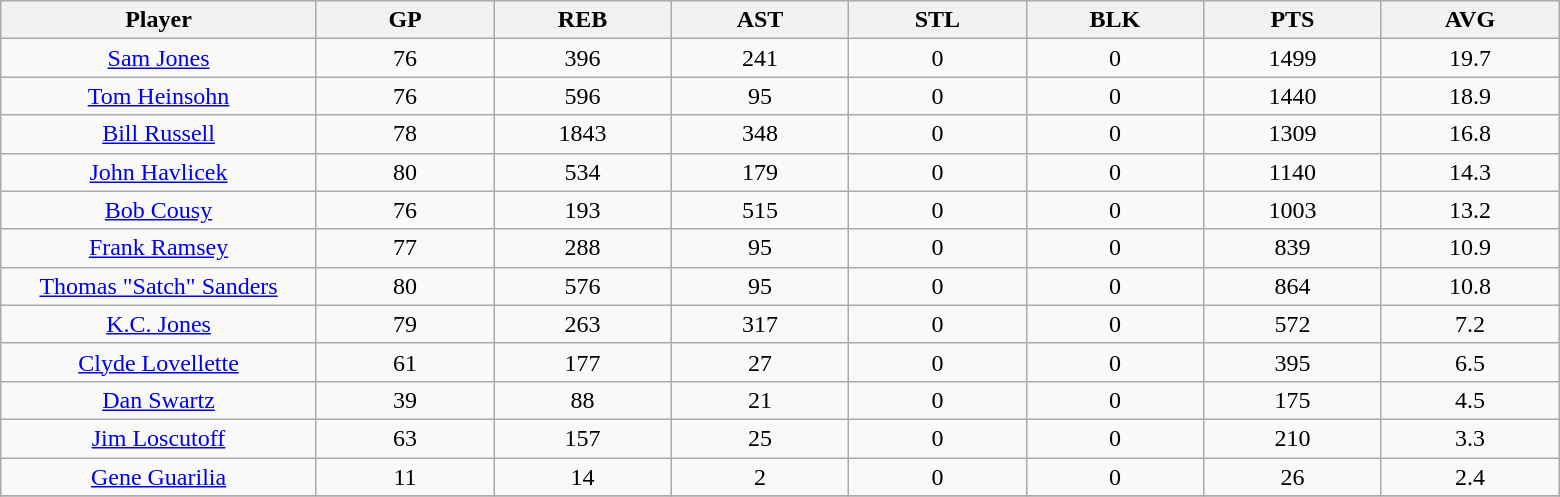<table class="wikitable sortable">
<tr>
<th bgcolor="#DDDDFF" width="16%">Player</th>
<th bgcolor="#DDDDFF" width="9%">GP</th>
<th bgcolor="#DDDDFF" width="9%">REB</th>
<th bgcolor="#DDDDFF" width="9%">AST</th>
<th bgcolor="#DDDDFF" width="9%">STL</th>
<th bgcolor="#DDDDFF" width="9%">BLK</th>
<th bgcolor="#DDDDFF" width="9%">PTS</th>
<th bgcolor="#DDDDFF" width="9%">AVG</th>
</tr>
<tr align="center">
<td><a href='#'>Sam Jones</a></td>
<td>76</td>
<td>396</td>
<td>241</td>
<td>0</td>
<td>0</td>
<td>1499</td>
<td>19.7</td>
</tr>
<tr align="center">
<td><a href='#'>Tom Heinsohn</a></td>
<td>76</td>
<td>596</td>
<td>95</td>
<td>0</td>
<td>0</td>
<td>1440</td>
<td>18.9</td>
</tr>
<tr align="center">
<td><a href='#'>Bill Russell</a></td>
<td>78</td>
<td>1843</td>
<td>348</td>
<td>0</td>
<td>0</td>
<td>1309</td>
<td>16.8</td>
</tr>
<tr align="center">
<td><a href='#'>John Havlicek</a></td>
<td>80</td>
<td>534</td>
<td>179</td>
<td>0</td>
<td>0</td>
<td>1140</td>
<td>14.3</td>
</tr>
<tr align="center">
<td><a href='#'>Bob Cousy</a></td>
<td>76</td>
<td>193</td>
<td>515</td>
<td>0</td>
<td>0</td>
<td>1003</td>
<td>13.2</td>
</tr>
<tr align="center">
<td><a href='#'>Frank Ramsey</a></td>
<td>77</td>
<td>288</td>
<td>95</td>
<td>0</td>
<td>0</td>
<td>839</td>
<td>10.9</td>
</tr>
<tr align="center">
<td><a href='#'>Thomas "Satch" Sanders</a></td>
<td>80</td>
<td>576</td>
<td>95</td>
<td>0</td>
<td>0</td>
<td>864</td>
<td>10.8</td>
</tr>
<tr align="center">
<td><a href='#'>K.C. Jones</a></td>
<td>79</td>
<td>263</td>
<td>317</td>
<td>0</td>
<td>0</td>
<td>572</td>
<td>7.2</td>
</tr>
<tr align="center">
<td><a href='#'>Clyde Lovellette</a></td>
<td>61</td>
<td>177</td>
<td>27</td>
<td>0</td>
<td>0</td>
<td>395</td>
<td>6.5</td>
</tr>
<tr align="center">
<td><a href='#'>Dan Swartz</a></td>
<td>39</td>
<td>88</td>
<td>21</td>
<td>0</td>
<td>0</td>
<td>175</td>
<td>4.5</td>
</tr>
<tr align="center">
<td><a href='#'>Jim Loscutoff</a></td>
<td>63</td>
<td>157</td>
<td>25</td>
<td>0</td>
<td>0</td>
<td>210</td>
<td>3.3</td>
</tr>
<tr align="center">
<td><a href='#'>Gene Guarilia</a></td>
<td>11</td>
<td>14</td>
<td>2</td>
<td>0</td>
<td>0</td>
<td>26</td>
<td>2.4</td>
</tr>
<tr>
</tr>
</table>
